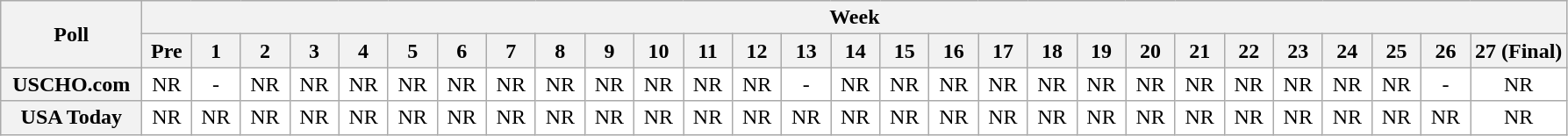<table class="wikitable" style="white-space:nowrap;">
<tr>
<th scope="col" width="100" rowspan="2">Poll</th>
<th colspan="28">Week</th>
</tr>
<tr>
<th scope="col" width="30">Pre</th>
<th scope="col" width="30">1</th>
<th scope="col" width="30">2</th>
<th scope="col" width="30">3</th>
<th scope="col" width="30">4</th>
<th scope="col" width="30">5</th>
<th scope="col" width="30">6</th>
<th scope="col" width="30">7</th>
<th scope="col" width="30">8</th>
<th scope="col" width="30">9</th>
<th scope="col" width="30">10</th>
<th scope="col" width="30">11</th>
<th scope="col" width="30">12</th>
<th scope="col" width="30">13</th>
<th scope="col" width="30">14</th>
<th scope="col" width="30">15</th>
<th scope="col" width="30">16</th>
<th scope="col" width="30">17</th>
<th scope="col" width="30">18</th>
<th scope="col" width="30">19</th>
<th scope="col" width="30">20</th>
<th scope="col" width="30">21</th>
<th scope="col" width="30">22</th>
<th scope="col" width="30">23</th>
<th scope="col" width="30">24</th>
<th scope="col" width="30">25</th>
<th scope="col" width="30">26</th>
<th scope="col" width="30">27 (Final)</th>
</tr>
<tr style="text-align:center;">
<th>USCHO.com</th>
<td bgcolor=FFFFFF>NR</td>
<td bgcolor=FFFFFF>-</td>
<td bgcolor=FFFFFF>NR</td>
<td bgcolor=FFFFFF>NR</td>
<td bgcolor=FFFFFF>NR</td>
<td bgcolor=FFFFFF>NR</td>
<td bgcolor=FFFFFF>NR</td>
<td bgcolor=FFFFFF>NR</td>
<td bgcolor=FFFFFF>NR</td>
<td bgcolor=FFFFFF>NR</td>
<td bgcolor=FFFFFF>NR</td>
<td bgcolor=FFFFFF>NR</td>
<td bgcolor=FFFFFF>NR</td>
<td bgcolor=FFFFFF>-</td>
<td bgcolor=FFFFFF>NR</td>
<td bgcolor=FFFFFF>NR</td>
<td bgcolor=FFFFFF>NR</td>
<td bgcolor=FFFFFF>NR</td>
<td bgcolor=FFFFFF>NR</td>
<td bgcolor=FFFFFF>NR</td>
<td bgcolor=FFFFFF>NR</td>
<td bgcolor=FFFFFF>NR</td>
<td bgcolor=FFFFFF>NR</td>
<td bgcolor=FFFFFF>NR</td>
<td bgcolor=FFFFFF>NR</td>
<td bgcolor=FFFFFF>NR</td>
<td bgcolor=FFFFFF>-</td>
<td bgcolor=FFFFFF>NR</td>
</tr>
<tr style="text-align:center;">
<th>USA Today</th>
<td bgcolor=FFFFFF>NR</td>
<td bgcolor=FFFFFF>NR</td>
<td bgcolor=FFFFFF>NR</td>
<td bgcolor=FFFFFF>NR</td>
<td bgcolor=FFFFFF>NR</td>
<td bgcolor=FFFFFF>NR</td>
<td bgcolor=FFFFFF>NR</td>
<td bgcolor=FFFFFF>NR</td>
<td bgcolor=FFFFFF>NR</td>
<td bgcolor=FFFFFF>NR</td>
<td bgcolor=FFFFFF>NR</td>
<td bgcolor=FFFFFF>NR</td>
<td bgcolor=FFFFFF>NR</td>
<td bgcolor=FFFFFF>NR</td>
<td bgcolor=FFFFFF>NR</td>
<td bgcolor=FFFFFF>NR</td>
<td bgcolor=FFFFFF>NR</td>
<td bgcolor=FFFFFF>NR</td>
<td bgcolor=FFFFFF>NR</td>
<td bgcolor=FFFFFF>NR</td>
<td bgcolor=FFFFFF>NR</td>
<td bgcolor=FFFFFF>NR</td>
<td bgcolor=FFFFFF>NR</td>
<td bgcolor=FFFFFF>NR</td>
<td bgcolor=FFFFFF>NR</td>
<td bgcolor=FFFFFF>NR</td>
<td bgcolor=FFFFFF>NR</td>
<td bgcolor=FFFFFF>NR</td>
</tr>
</table>
